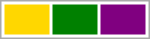<table style=" width: 100px; border: 1px solid #aaaaaa">
<tr>
<td style="background-color:gold"> </td>
<td style="background-color:green"> </td>
<td style="background-color:purple"> </td>
</tr>
</table>
